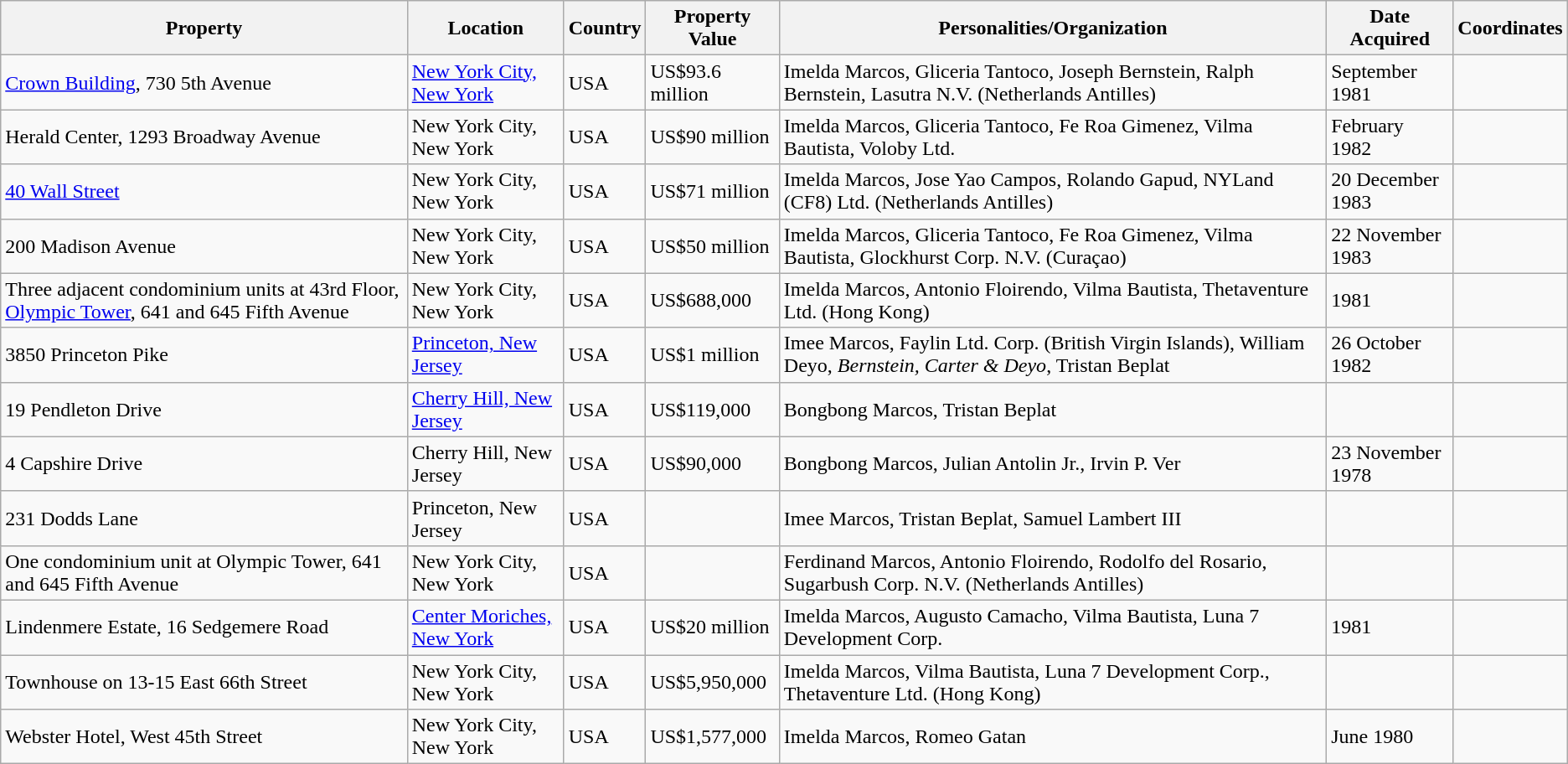<table class="wikitable sortable">
<tr>
<th>Property</th>
<th>Location</th>
<th>Country</th>
<th>Property Value</th>
<th>Personalities/Organization</th>
<th>Date Acquired</th>
<th>Coordinates</th>
</tr>
<tr>
<td><a href='#'>Crown Building</a>, 730 5th Avenue</td>
<td><a href='#'>New York City, New York</a></td>
<td>USA</td>
<td>US$93.6 million</td>
<td>Imelda Marcos, Gliceria Tantoco, Joseph Bernstein, Ralph Bernstein, Lasutra N.V. (Netherlands Antilles)</td>
<td>September 1981</td>
<td><small></small></td>
</tr>
<tr>
<td>Herald Center, 1293 Broadway Avenue</td>
<td>New York City, New York</td>
<td>USA</td>
<td>US$90 million</td>
<td>Imelda Marcos, Gliceria Tantoco, Fe Roa Gimenez, Vilma Bautista, Voloby Ltd.</td>
<td>February 1982</td>
<td><small></small></td>
</tr>
<tr>
<td><a href='#'>40 Wall Street</a></td>
<td>New York City, New York</td>
<td>USA</td>
<td>US$71 million</td>
<td>Imelda Marcos, Jose Yao Campos, Rolando Gapud, NYLand (CF8) Ltd. (Netherlands Antilles)</td>
<td>20 December 1983</td>
<td></td>
</tr>
<tr>
<td>200 Madison Avenue</td>
<td>New York City, New York</td>
<td>USA</td>
<td>US$50 million</td>
<td>Imelda Marcos, Gliceria Tantoco, Fe Roa Gimenez, Vilma Bautista, Glockhurst Corp. N.V. (Curaçao)</td>
<td>22 November 1983</td>
<td></td>
</tr>
<tr>
<td>Three adjacent condominium units at 43rd Floor, <a href='#'>Olympic Tower</a>, 641 and 645 Fifth Avenue</td>
<td>New York City, New York</td>
<td>USA</td>
<td>US$688,000</td>
<td>Imelda Marcos, Antonio Floirendo, Vilma Bautista, Thetaventure Ltd. (Hong Kong)</td>
<td>1981</td>
<td><small></small></td>
</tr>
<tr>
<td>3850 Princeton Pike</td>
<td><a href='#'>Princeton, New Jersey</a></td>
<td>USA</td>
<td>US$1 million</td>
<td>Imee Marcos, Faylin Ltd. Corp. (British Virgin Islands), William Deyo, <em>Bernstein, Carter & Deyo</em>, Tristan Beplat</td>
<td>26 October 1982</td>
<td><small></small></td>
</tr>
<tr>
<td>19 Pendleton Drive</td>
<td><a href='#'>Cherry Hill, New Jersey</a></td>
<td>USA</td>
<td>US$119,000</td>
<td>Bongbong Marcos, Tristan Beplat</td>
<td></td>
<td></td>
</tr>
<tr>
<td>4 Capshire Drive</td>
<td>Cherry Hill, New Jersey</td>
<td>USA</td>
<td>US$90,000</td>
<td>Bongbong Marcos, Julian Antolin Jr., Irvin P. Ver</td>
<td>23 November 1978</td>
<td></td>
</tr>
<tr>
<td>231 Dodds Lane</td>
<td>Princeton, New Jersey</td>
<td>USA</td>
<td></td>
<td>Imee Marcos, Tristan Beplat, Samuel Lambert III</td>
<td></td>
<td></td>
</tr>
<tr>
<td>One condominium unit at Olympic Tower, 641 and 645 Fifth Avenue</td>
<td>New York City, New York</td>
<td>USA</td>
<td></td>
<td>Ferdinand Marcos, Antonio Floirendo, Rodolfo del Rosario, Sugarbush Corp. N.V. (Netherlands Antilles)</td>
<td></td>
<td><small></small></td>
</tr>
<tr>
<td>Lindenmere Estate, 16 Sedgemere Road</td>
<td><a href='#'>Center Moriches, New York</a></td>
<td>USA</td>
<td>US$20 million</td>
<td>Imelda Marcos, Augusto Camacho, Vilma Bautista, Luna 7 Development Corp.</td>
<td>1981</td>
<td><small></small></td>
</tr>
<tr>
<td>Townhouse on 13-15 East 66th Street</td>
<td>New York City, New York</td>
<td>USA</td>
<td>US$5,950,000</td>
<td>Imelda Marcos, Vilma Bautista, Luna 7 Development Corp., Thetaventure Ltd. (Hong Kong)</td>
<td></td>
<td></td>
</tr>
<tr>
<td>Webster Hotel, West 45th Street</td>
<td>New York City, New York</td>
<td>USA</td>
<td>US$1,577,000</td>
<td>Imelda Marcos, Romeo Gatan</td>
<td>June 1980</td>
<td></td>
</tr>
</table>
